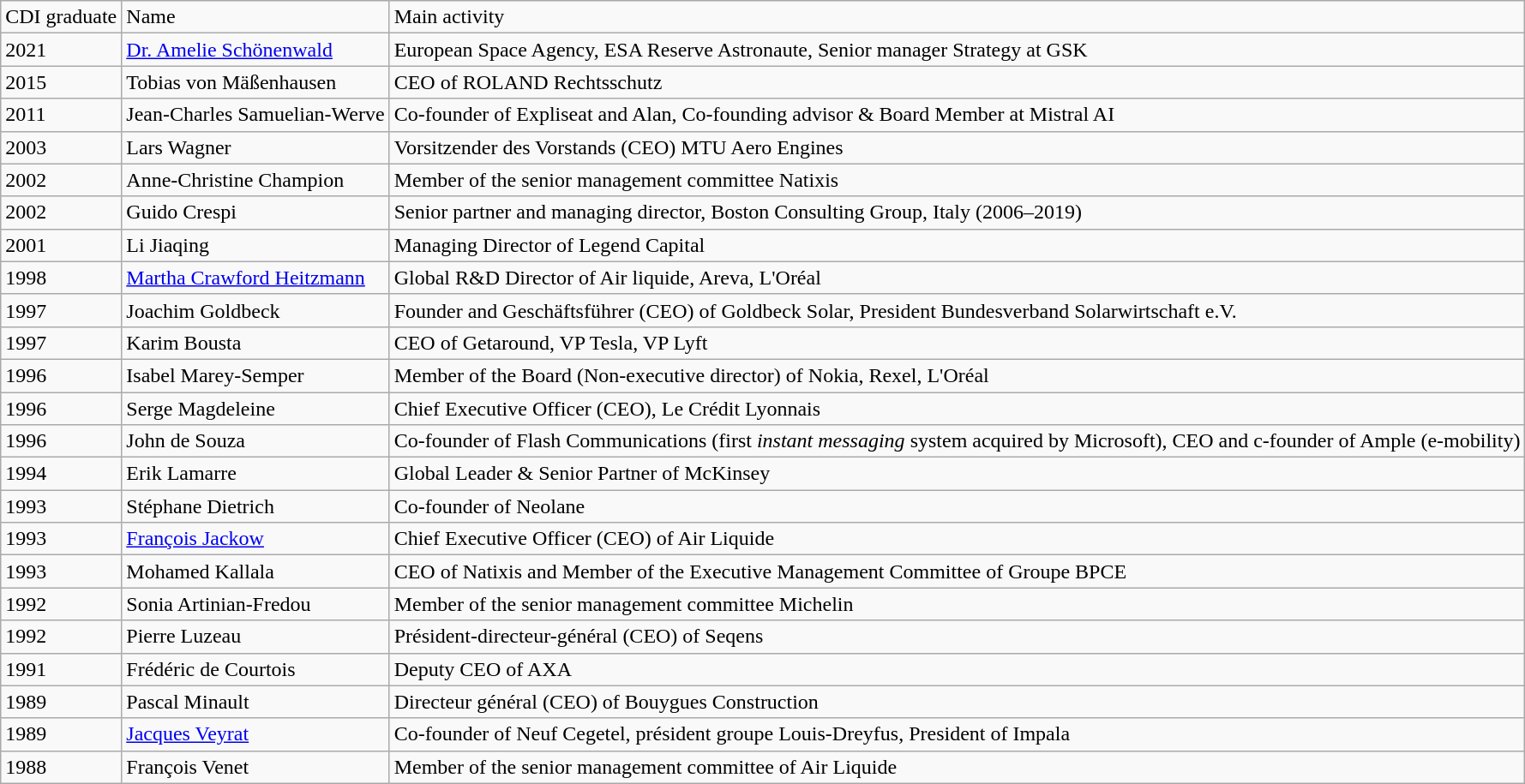<table class="wikitable">
<tr>
<td>CDI graduate</td>
<td>Name</td>
<td>Main activity</td>
</tr>
<tr>
<td>2021</td>
<td><a href='#'>Dr. Amelie Schönenwald</a></td>
<td>European Space Agency, ESA Reserve Astronaute, Senior manager Strategy at GSK</td>
</tr>
<tr>
<td>2015</td>
<td>Tobias von Mäßenhausen</td>
<td>CEO of ROLAND Rechtsschutz</td>
</tr>
<tr>
<td>2011</td>
<td>Jean-Charles Samuelian-Werve</td>
<td>Co-founder of Expliseat and Alan, Co-founding advisor & Board Member at Mistral AI</td>
</tr>
<tr>
<td>2003</td>
<td>Lars Wagner</td>
<td>Vorsitzender des Vorstands (CEO) MTU Aero Engines</td>
</tr>
<tr>
<td>2002</td>
<td>Anne-Christine Champion</td>
<td>Member of the senior management committee Natixis</td>
</tr>
<tr>
<td>2002</td>
<td>Guido Crespi</td>
<td>Senior partner and managing director, Boston Consulting Group, Italy (2006–2019)</td>
</tr>
<tr>
<td>2001</td>
<td>Li Jiaqing</td>
<td>Managing Director of Legend Capital</td>
</tr>
<tr>
<td>1998</td>
<td><a href='#'>Martha Crawford Heitzmann</a></td>
<td>Global R&D Director of Air liquide, Areva, L'Oréal</td>
</tr>
<tr>
<td>1997</td>
<td>Joachim Goldbeck</td>
<td>Founder and Geschäftsführer (CEO) of Goldbeck Solar, President Bundesverband Solarwirtschaft e.V.</td>
</tr>
<tr>
<td>1997</td>
<td>Karim Bousta</td>
<td>CEO of Getaround, VP Tesla, VP Lyft</td>
</tr>
<tr>
<td>1996</td>
<td>Isabel Marey-Semper</td>
<td>Member of the Board (Non-executive director) of Nokia, Rexel, L'Oréal</td>
</tr>
<tr>
<td>1996</td>
<td>Serge Magdeleine</td>
<td>Chief Executive Officer (CEO), Le Crédit Lyonnais</td>
</tr>
<tr>
<td>1996</td>
<td>John de Souza</td>
<td>Co-founder of Flash Communications (first <em>instant messaging</em> system acquired by Microsoft), CEO and c-founder of Ample (e-mobility)</td>
</tr>
<tr>
<td>1994</td>
<td>Erik Lamarre</td>
<td>Global Leader & Senior Partner of McKinsey</td>
</tr>
<tr>
<td>1993</td>
<td>Stéphane Dietrich</td>
<td>Co-founder of Neolane</td>
</tr>
<tr>
<td>1993</td>
<td><a href='#'>François Jackow</a></td>
<td>Chief Executive Officer (CEO) of Air Liquide</td>
</tr>
<tr>
<td>1993</td>
<td>Mohamed Kallala</td>
<td>CEO of Natixis and Member of the Executive Management Committee of Groupe BPCE</td>
</tr>
<tr>
<td>1992</td>
<td>Sonia Artinian-Fredou</td>
<td>Member of the senior management committee Michelin</td>
</tr>
<tr>
<td>1992</td>
<td>Pierre Luzeau</td>
<td>Président-directeur-général (CEO) of Seqens</td>
</tr>
<tr>
<td>1991</td>
<td>Frédéric de Courtois</td>
<td>Deputy CEO of AXA</td>
</tr>
<tr>
<td>1989</td>
<td>Pascal Minault</td>
<td>Directeur général (CEO) of Bouygues Construction</td>
</tr>
<tr>
<td>1989</td>
<td><a href='#'>Jacques Veyrat</a></td>
<td>Co-founder of Neuf Cegetel, président groupe Louis-Dreyfus, President of Impala</td>
</tr>
<tr>
<td>1988</td>
<td>François Venet</td>
<td>Member of the senior management committee of Air Liquide</td>
</tr>
</table>
